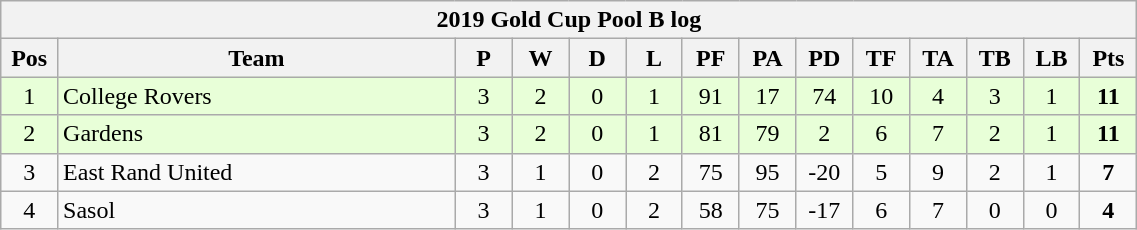<table class="wikitable" style="text-align:center; font-size:100%; width:60%;">
<tr>
<th colspan="100%" cellpadding="0" cellspacing="0"><strong>2019 Gold Cup Pool B log</strong></th>
</tr>
<tr>
<th style="width:5%;">Pos</th>
<th style="width:35%;">Team</th>
<th style="width:5%;">P</th>
<th style="width:5%;">W</th>
<th style="width:5%;">D</th>
<th style="width:5%;">L</th>
<th style="width:5%;">PF</th>
<th style="width:5%;">PA</th>
<th style="width:5%;">PD</th>
<th style="width:5%;">TF</th>
<th style="width:5%;">TA</th>
<th style="width:5%;">TB</th>
<th style="width:5%;">LB</th>
<th style="width:5%;">Pts<br></th>
</tr>
<tr style="background:#E8FFD8;">
<td>1</td>
<td align=left>College Rovers</td>
<td>3</td>
<td>2</td>
<td>0</td>
<td>1</td>
<td>91</td>
<td>17</td>
<td>74</td>
<td>10</td>
<td>4</td>
<td>3</td>
<td>1</td>
<td><strong>11</strong></td>
</tr>
<tr style="background:#E8FFD8;">
<td>2</td>
<td align=left>Gardens</td>
<td>3</td>
<td>2</td>
<td>0</td>
<td>1</td>
<td>81</td>
<td>79</td>
<td>2</td>
<td>6</td>
<td>7</td>
<td>2</td>
<td>1</td>
<td><strong>11</strong></td>
</tr>
<tr>
<td>3</td>
<td align=left>East Rand United</td>
<td>3</td>
<td>1</td>
<td>0</td>
<td>2</td>
<td>75</td>
<td>95</td>
<td>-20</td>
<td>5</td>
<td>9</td>
<td>2</td>
<td>1</td>
<td><strong>7</strong></td>
</tr>
<tr>
<td>4</td>
<td align=left>Sasol</td>
<td>3</td>
<td>1</td>
<td>0</td>
<td>2</td>
<td>58</td>
<td>75</td>
<td>-17</td>
<td>6</td>
<td>7</td>
<td>0</td>
<td>0</td>
<td><strong>4</strong></td>
</tr>
</table>
